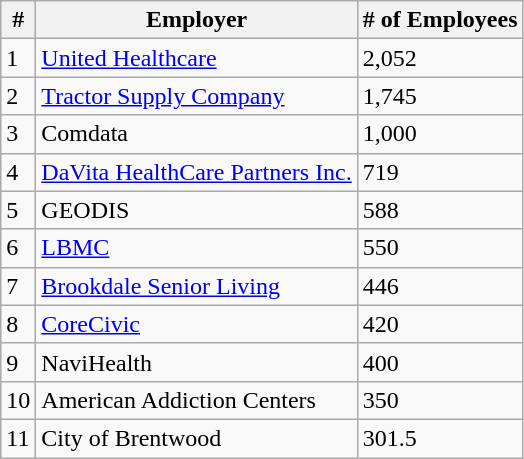<table class="wikitable">
<tr>
<th>#</th>
<th>Employer</th>
<th># of Employees</th>
</tr>
<tr>
<td>1</td>
<td><a href='#'>United Healthcare</a></td>
<td>2,052</td>
</tr>
<tr>
<td>2</td>
<td><a href='#'>Tractor Supply Company</a></td>
<td>1,745</td>
</tr>
<tr>
<td>3</td>
<td>Comdata</td>
<td>1,000</td>
</tr>
<tr>
<td>4</td>
<td><a href='#'>DaVita HealthCare Partners Inc.</a></td>
<td>719</td>
</tr>
<tr>
<td>5</td>
<td>GEODIS</td>
<td>588</td>
</tr>
<tr>
<td>6</td>
<td><a href='#'>LBMC</a></td>
<td>550</td>
</tr>
<tr>
<td>7</td>
<td><a href='#'>Brookdale Senior Living</a></td>
<td>446</td>
</tr>
<tr>
<td>8</td>
<td><a href='#'>CoreCivic</a></td>
<td>420</td>
</tr>
<tr>
<td>9</td>
<td>NaviHealth</td>
<td>400</td>
</tr>
<tr>
<td>10</td>
<td>American Addiction Centers</td>
<td>350</td>
</tr>
<tr>
<td>11</td>
<td>City of Brentwood</td>
<td>301.5</td>
</tr>
</table>
